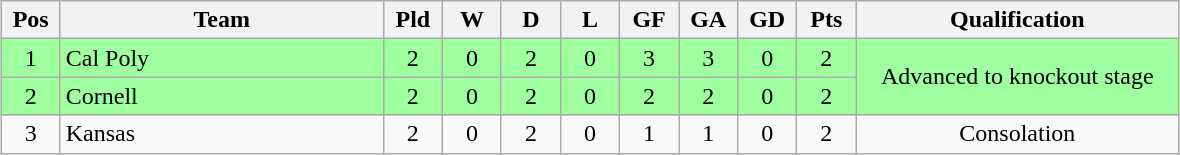<table class="wikitable" style="text-align:center; margin: 1em auto">
<tr>
<th style="width:2em">Pos</th>
<th style="width:13em">Team</th>
<th style="width:2em">Pld</th>
<th style="width:2em">W</th>
<th style="width:2em">D</th>
<th style="width:2em">L</th>
<th style="width:2em">GF</th>
<th style="width:2em">GA</th>
<th style="width:2em">GD</th>
<th style="width:2em">Pts</th>
<th style="width:13em">Qualification</th>
</tr>
<tr bgcolor="#9eff9e">
<td>1</td>
<td style="text-align:left">Cal Poly</td>
<td>2</td>
<td>0</td>
<td>2</td>
<td>0</td>
<td>3</td>
<td>3</td>
<td>0</td>
<td>2</td>
<td rowspan="2">Advanced to knockout stage</td>
</tr>
<tr bgcolor="#9eff9e">
<td>2</td>
<td style="text-align:left">Cornell</td>
<td>2</td>
<td>0</td>
<td>2</td>
<td>0</td>
<td>2</td>
<td>2</td>
<td>0</td>
<td>2</td>
</tr>
<tr>
<td>3</td>
<td style="text-align:left">Kansas</td>
<td>2</td>
<td>0</td>
<td>2</td>
<td>0</td>
<td>1</td>
<td>1</td>
<td>0</td>
<td>2</td>
<td>Consolation</td>
</tr>
</table>
